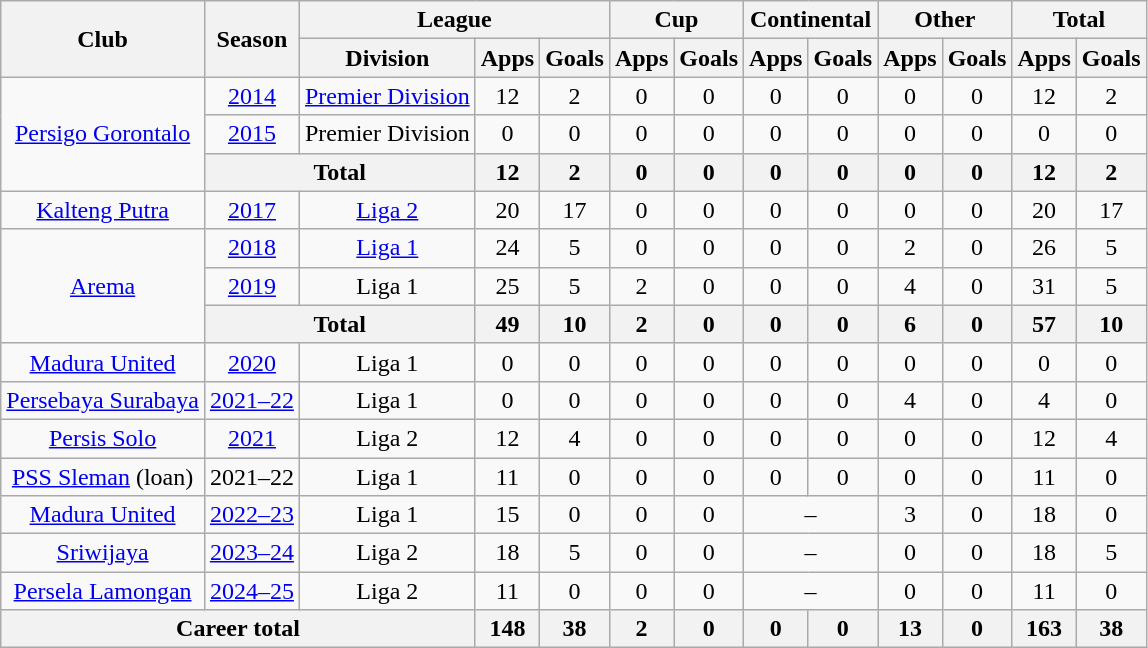<table class="wikitable" style="text-align:center">
<tr>
<th rowspan="2">Club</th>
<th rowspan="2">Season</th>
<th colspan="3">League</th>
<th colspan="2">Cup</th>
<th colspan="2">Continental</th>
<th colspan="2">Other</th>
<th colspan="2">Total</th>
</tr>
<tr>
<th>Division</th>
<th>Apps</th>
<th>Goals</th>
<th>Apps</th>
<th>Goals</th>
<th>Apps</th>
<th>Goals</th>
<th>Apps</th>
<th>Goals</th>
<th>Apps</th>
<th>Goals</th>
</tr>
<tr>
<td rowspan="3" valign="center"><a href='#'>Persigo Gorontalo</a></td>
<td><a href='#'>2014</a></td>
<td rowspan="1" valign="center"><a href='#'>Premier Division</a></td>
<td>12</td>
<td>2</td>
<td>0</td>
<td>0</td>
<td>0</td>
<td>0</td>
<td>0</td>
<td>0</td>
<td>12</td>
<td>2</td>
</tr>
<tr>
<td><a href='#'>2015</a></td>
<td rowspan="1" valign="center">Premier Division</td>
<td>0</td>
<td>0</td>
<td>0</td>
<td>0</td>
<td>0</td>
<td>0</td>
<td>0</td>
<td>0</td>
<td>0</td>
<td>0</td>
</tr>
<tr>
<th colspan="2">Total</th>
<th>12</th>
<th>2</th>
<th>0</th>
<th>0</th>
<th>0</th>
<th>0</th>
<th>0</th>
<th>0</th>
<th>12</th>
<th>2</th>
</tr>
<tr>
<td rowspan="1" valign="center"><a href='#'>Kalteng Putra</a></td>
<td><a href='#'>2017</a></td>
<td><a href='#'>Liga 2</a></td>
<td>20</td>
<td>17</td>
<td>0</td>
<td>0</td>
<td>0</td>
<td>0</td>
<td>0</td>
<td>0</td>
<td>20</td>
<td>17</td>
</tr>
<tr>
<td rowspan="3" valign="center"><a href='#'>Arema</a></td>
<td><a href='#'>2018</a></td>
<td rowspan="1" valign="center"><a href='#'>Liga 1</a></td>
<td>24</td>
<td>5</td>
<td>0</td>
<td>0</td>
<td>0</td>
<td>0</td>
<td>2</td>
<td>0</td>
<td>26</td>
<td>5</td>
</tr>
<tr>
<td><a href='#'>2019</a></td>
<td rowspan="1" valign="center">Liga 1</td>
<td>25</td>
<td>5</td>
<td>2</td>
<td>0</td>
<td>0</td>
<td>0</td>
<td>4</td>
<td>0</td>
<td>31</td>
<td>5</td>
</tr>
<tr>
<th colspan="2">Total</th>
<th>49</th>
<th>10</th>
<th>2</th>
<th>0</th>
<th>0</th>
<th>0</th>
<th>6</th>
<th>0</th>
<th>57</th>
<th>10</th>
</tr>
<tr>
<td><a href='#'>Madura United</a></td>
<td><a href='#'>2020</a></td>
<td>Liga 1</td>
<td>0</td>
<td>0</td>
<td>0</td>
<td>0</td>
<td>0</td>
<td>0</td>
<td>0</td>
<td>0</td>
<td>0</td>
<td>0</td>
</tr>
<tr>
<td><a href='#'>Persebaya Surabaya</a></td>
<td><a href='#'>2021–22</a></td>
<td>Liga 1</td>
<td>0</td>
<td>0</td>
<td>0</td>
<td>0</td>
<td>0</td>
<td>0</td>
<td>4</td>
<td>0</td>
<td>4</td>
<td>0</td>
</tr>
<tr>
<td><a href='#'>Persis Solo</a></td>
<td><a href='#'>2021</a></td>
<td>Liga 2</td>
<td>12</td>
<td>4</td>
<td>0</td>
<td>0</td>
<td>0</td>
<td>0</td>
<td>0</td>
<td>0</td>
<td>12</td>
<td>4</td>
</tr>
<tr>
<td><a href='#'>PSS Sleman</a> (loan)</td>
<td>2021–22</td>
<td>Liga 1</td>
<td>11</td>
<td>0</td>
<td>0</td>
<td>0</td>
<td>0</td>
<td>0</td>
<td>0</td>
<td>0</td>
<td>11</td>
<td>0</td>
</tr>
<tr>
<td rowspan="1"><a href='#'>Madura United</a></td>
<td><a href='#'>2022–23</a></td>
<td rowspan="1">Liga 1</td>
<td>15</td>
<td>0</td>
<td>0</td>
<td>0</td>
<td colspan="2">–</td>
<td>3</td>
<td>0</td>
<td>18</td>
<td>0</td>
</tr>
<tr>
<td rowspan="1"><a href='#'>Sriwijaya</a></td>
<td><a href='#'>2023–24</a></td>
<td rowspan="1">Liga 2</td>
<td>18</td>
<td>5</td>
<td>0</td>
<td>0</td>
<td colspan="2">–</td>
<td>0</td>
<td>0</td>
<td>18</td>
<td>5</td>
</tr>
<tr>
<td rowspan="1"><a href='#'>Persela Lamongan</a></td>
<td><a href='#'>2024–25</a></td>
<td rowspan="1">Liga 2</td>
<td>11</td>
<td>0</td>
<td>0</td>
<td>0</td>
<td colspan="2">–</td>
<td>0</td>
<td>0</td>
<td>11</td>
<td>0</td>
</tr>
<tr>
<th colspan="3">Career total</th>
<th>148</th>
<th>38</th>
<th>2</th>
<th>0</th>
<th>0</th>
<th>0</th>
<th>13</th>
<th>0</th>
<th>163</th>
<th>38</th>
</tr>
</table>
